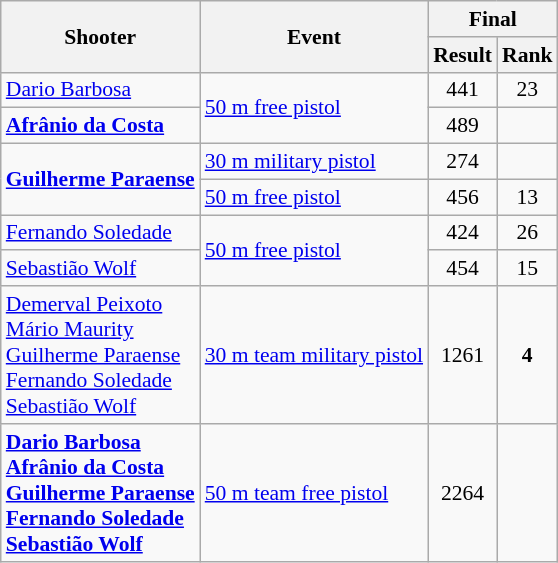<table class=wikitable style="font-size:90%">
<tr>
<th rowspan=2>Shooter</th>
<th rowspan=2>Event</th>
<th colspan=2>Final</th>
</tr>
<tr>
<th>Result</th>
<th>Rank</th>
</tr>
<tr>
<td><a href='#'>Dario Barbosa</a></td>
<td rowspan=2><a href='#'>50 m free pistol</a></td>
<td align=center>441</td>
<td align=center>23</td>
</tr>
<tr>
<td><strong><a href='#'>Afrânio da Costa</a></strong></td>
<td align=center>489</td>
<td align=center></td>
</tr>
<tr>
<td rowspan=2><strong><a href='#'>Guilherme Paraense</a></strong></td>
<td><a href='#'>30 m military pistol</a></td>
<td align=center>274</td>
<td align=center></td>
</tr>
<tr>
<td><a href='#'>50 m free pistol</a></td>
<td align=center>456</td>
<td align=center>13</td>
</tr>
<tr>
<td><a href='#'>Fernando Soledade</a></td>
<td rowspan=2><a href='#'>50 m free pistol</a></td>
<td align=center>424</td>
<td align=center>26</td>
</tr>
<tr>
<td><a href='#'>Sebastião Wolf</a></td>
<td align=center>454</td>
<td align=center>15</td>
</tr>
<tr>
<td><a href='#'>Demerval Peixoto</a> <br> <a href='#'>Mário Maurity</a> <br> <a href='#'>Guilherme Paraense</a> <br> <a href='#'>Fernando Soledade</a><br> <a href='#'>Sebastião Wolf</a></td>
<td><a href='#'>30 m team military pistol</a></td>
<td align=center>1261</td>
<td align=center><strong>4</strong></td>
</tr>
<tr>
<td><strong><a href='#'>Dario Barbosa</a> <br> <a href='#'>Afrânio da Costa</a> <br> <a href='#'>Guilherme Paraense</a> <br> <a href='#'>Fernando Soledade</a><br> <a href='#'>Sebastião Wolf</a></strong></td>
<td><a href='#'>50 m team free pistol</a></td>
<td align=center>2264</td>
<td align=center></td>
</tr>
</table>
